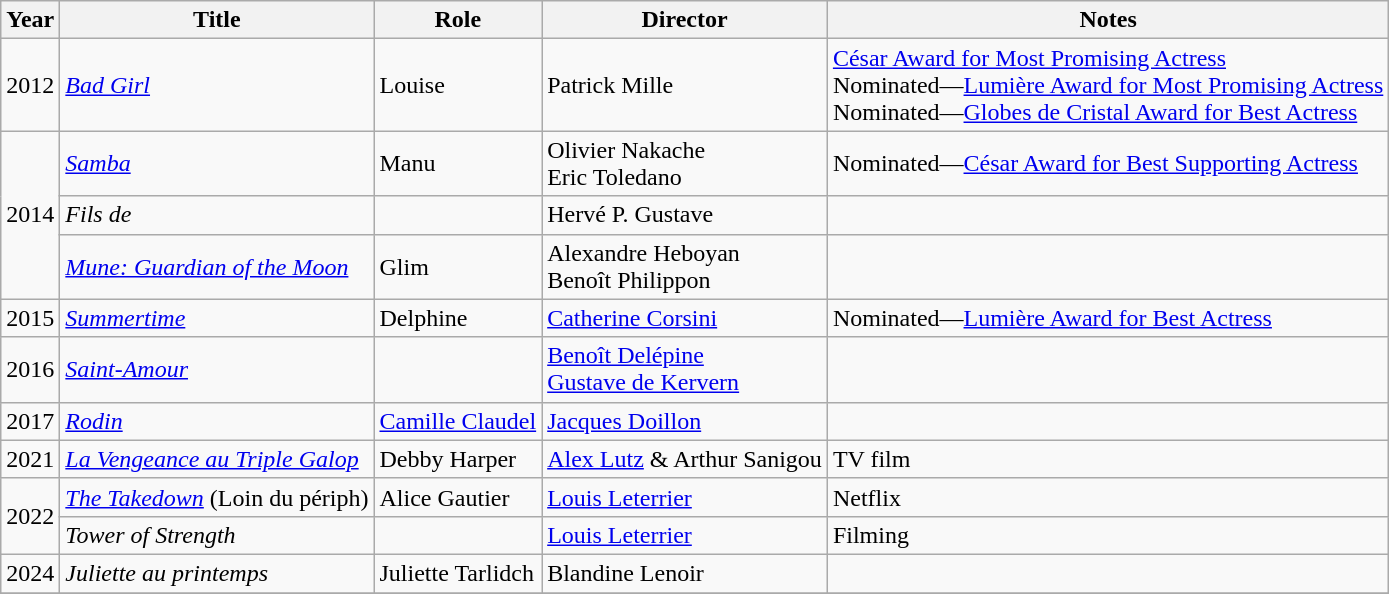<table class="wikitable sortable">
<tr>
<th>Year</th>
<th>Title</th>
<th>Role</th>
<th>Director</th>
<th class="unsortable">Notes</th>
</tr>
<tr>
<td rowspan=1>2012</td>
<td><em><a href='#'>Bad Girl</a></em></td>
<td>Louise</td>
<td>Patrick Mille</td>
<td><a href='#'>César Award for Most Promising Actress</a><br>Nominated—<a href='#'>Lumière Award for Most Promising Actress</a><br>Nominated—<a href='#'>Globes de Cristal Award for Best Actress</a></td>
</tr>
<tr>
<td rowspan=3>2014</td>
<td><em><a href='#'>Samba</a></em></td>
<td>Manu</td>
<td>Olivier Nakache<br>Eric Toledano</td>
<td>Nominated—<a href='#'>César Award for Best Supporting Actress</a></td>
</tr>
<tr>
<td><em>Fils de</em></td>
<td></td>
<td>Hervé P. Gustave</td>
<td></td>
</tr>
<tr>
<td><em><a href='#'>Mune: Guardian of the Moon</a></em></td>
<td>Glim</td>
<td>Alexandre Heboyan<br>Benoît Philippon</td>
<td></td>
</tr>
<tr>
<td>2015</td>
<td><em><a href='#'>Summertime</a></em></td>
<td>Delphine</td>
<td><a href='#'>Catherine Corsini</a></td>
<td>Nominated—<a href='#'>Lumière Award for Best Actress</a></td>
</tr>
<tr>
<td>2016</td>
<td><em><a href='#'>Saint-Amour</a></em></td>
<td></td>
<td><a href='#'>Benoît Delépine</a><br><a href='#'>Gustave de Kervern</a></td>
<td></td>
</tr>
<tr>
<td>2017</td>
<td><em><a href='#'>Rodin</a></em></td>
<td><a href='#'>Camille Claudel</a></td>
<td><a href='#'>Jacques Doillon</a></td>
<td></td>
</tr>
<tr>
<td>2021</td>
<td><em><a href='#'>La Vengeance au Triple Galop</a></em></td>
<td>Debby Harper</td>
<td><a href='#'>Alex Lutz</a> & Arthur Sanigou</td>
<td>TV film</td>
</tr>
<tr>
<td rowspan=2>2022</td>
<td><em><a href='#'>The Takedown</a></em> (Loin du périph)</td>
<td>Alice Gautier</td>
<td><a href='#'>Louis Leterrier</a></td>
<td>Netflix</td>
</tr>
<tr>
<td><em>Tower of Strength</em></td>
<td></td>
<td><a href='#'>Louis Leterrier</a></td>
<td>Filming</td>
</tr>
<tr>
<td>2024</td>
<td><em>Juliette au printemps</em></td>
<td>Juliette Tarlidch</td>
<td>Blandine Lenoir</td>
<td></td>
</tr>
<tr>
</tr>
</table>
